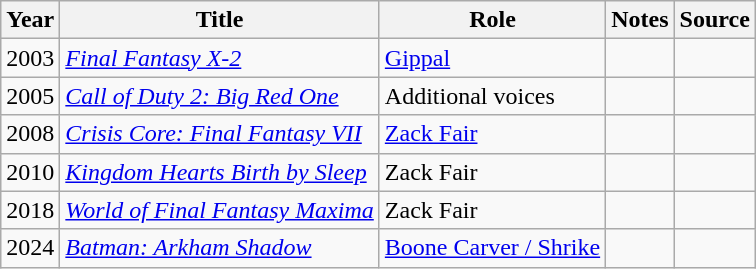<table class="wikitable sortable plainrowheaders">
<tr>
<th>Year</th>
<th>Title</th>
<th>Role</th>
<th class="unsortable">Notes</th>
<th class="unsortable">Source</th>
</tr>
<tr>
<td>2003</td>
<td><em><a href='#'>Final Fantasy X-2</a></em></td>
<td><a href='#'>Gippal</a></td>
<td></td>
<td></td>
</tr>
<tr>
<td>2005</td>
<td><em><a href='#'>Call of Duty 2: Big Red One</a></em></td>
<td>Additional voices</td>
<td></td>
<td></td>
</tr>
<tr>
<td>2008</td>
<td><em><a href='#'>Crisis Core: Final Fantasy VII</a></em></td>
<td><a href='#'>Zack Fair</a></td>
<td></td>
<td></td>
</tr>
<tr>
<td>2010</td>
<td><em><a href='#'>Kingdom Hearts Birth by Sleep</a></em></td>
<td>Zack Fair</td>
<td></td>
<td></td>
</tr>
<tr>
<td>2018</td>
<td><em><a href='#'>World of Final Fantasy Maxima</a></em></td>
<td>Zack Fair</td>
<td></td>
<td></td>
</tr>
<tr>
<td>2024</td>
<td><em><a href='#'>Batman: Arkham Shadow</a></em></td>
<td><a href='#'>Boone Carver / Shrike</a></td>
<td></td>
<td></td>
</tr>
</table>
